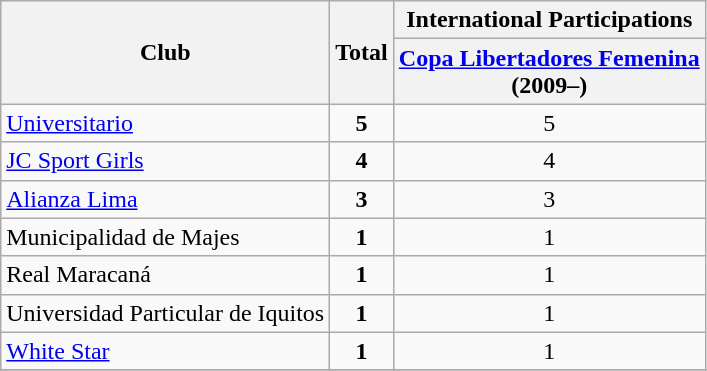<table class="wikitable" style="text-align: center;" align=center>
<tr>
<th rowspan="2">Club</th>
<th rowspan="2">Total</th>
<th colspan="1">International Participations</th>
</tr>
<tr>
<th><a href='#'>Copa Libertadores Femenina</a><br>(2009–)</th>
</tr>
<tr>
<td align=left><a href='#'>Universitario</a></td>
<td><strong>5</strong></td>
<td>5</td>
</tr>
<tr>
<td align=left><a href='#'>JC Sport Girls</a></td>
<td><strong>4</strong></td>
<td>4</td>
</tr>
<tr>
<td align=left><a href='#'>Alianza Lima</a></td>
<td><strong>3</strong></td>
<td>3</td>
</tr>
<tr>
<td align=left>Municipalidad de Majes</td>
<td><strong>1</strong></td>
<td>1</td>
</tr>
<tr>
<td align=left>Real Maracaná</td>
<td><strong>1</strong></td>
<td>1</td>
</tr>
<tr>
<td align=left>Universidad Particular de Iquitos</td>
<td><strong>1</strong></td>
<td>1</td>
</tr>
<tr>
<td align=left><a href='#'>White Star</a></td>
<td><strong>1</strong></td>
<td>1</td>
</tr>
<tr>
</tr>
</table>
